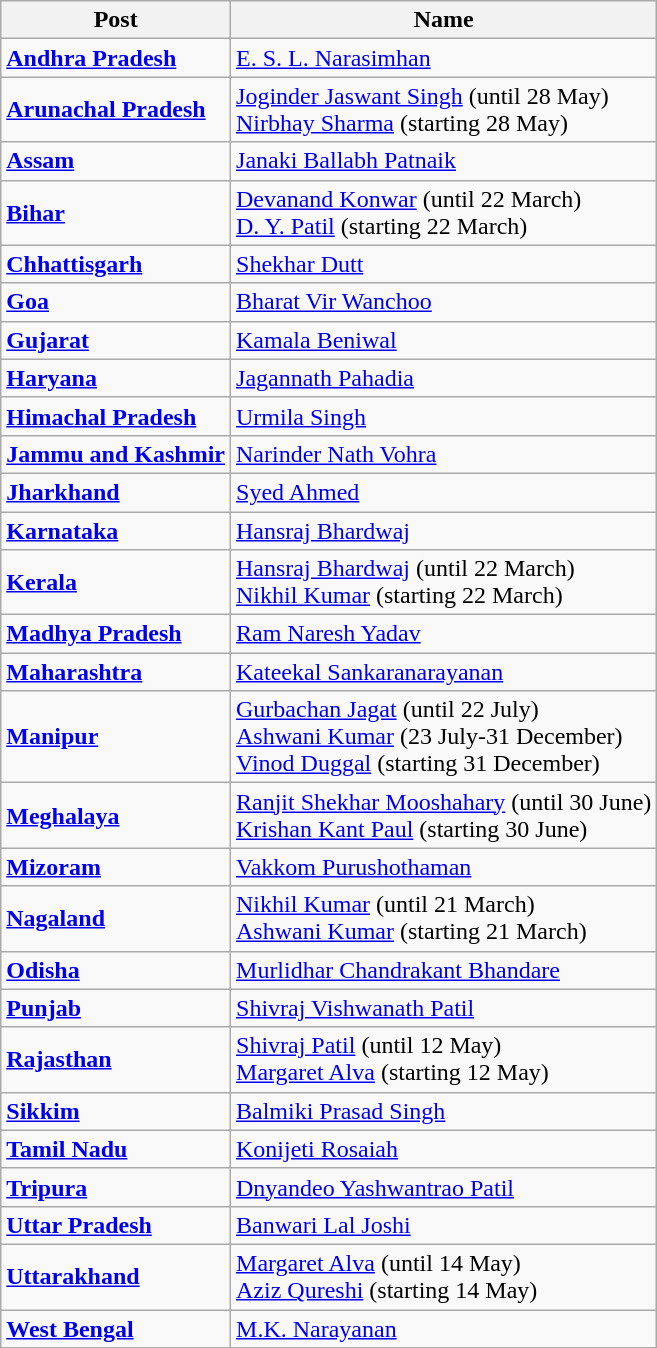<table class=wikitable>
<tr>
<th>Post</th>
<th>Name</th>
</tr>
<tr>
<td><strong><a href='#'>Andhra Pradesh</a></strong></td>
<td><a href='#'>E. S. L. Narasimhan</a></td>
</tr>
<tr>
<td><strong><a href='#'>Arunachal Pradesh</a></strong></td>
<td><a href='#'>Joginder Jaswant Singh</a> (until 28 May)<br><a href='#'>Nirbhay Sharma</a> (starting 28 May)</td>
</tr>
<tr>
<td><strong><a href='#'>Assam</a></strong></td>
<td><a href='#'>Janaki Ballabh Patnaik</a></td>
</tr>
<tr>
<td><strong><a href='#'>Bihar</a></strong></td>
<td><a href='#'>Devanand Konwar</a> (until 22 March)<br><a href='#'>D. Y. Patil</a> (starting 22 March)</td>
</tr>
<tr>
<td><strong><a href='#'>Chhattisgarh</a></strong></td>
<td><a href='#'>Shekhar Dutt</a></td>
</tr>
<tr>
<td><strong><a href='#'>Goa</a></strong></td>
<td><a href='#'>Bharat Vir Wanchoo</a></td>
</tr>
<tr>
<td><strong><a href='#'>Gujarat</a></strong></td>
<td><a href='#'>Kamala Beniwal</a></td>
</tr>
<tr>
<td><strong><a href='#'>Haryana</a></strong></td>
<td><a href='#'>Jagannath Pahadia</a></td>
</tr>
<tr>
<td><strong><a href='#'>Himachal Pradesh</a></strong></td>
<td><a href='#'>Urmila Singh</a></td>
</tr>
<tr>
<td><strong><a href='#'>Jammu and Kashmir</a></strong></td>
<td><a href='#'>Narinder Nath Vohra</a></td>
</tr>
<tr>
<td><strong><a href='#'>Jharkhand</a></strong></td>
<td><a href='#'>Syed Ahmed</a></td>
</tr>
<tr>
<td><strong><a href='#'>Karnataka</a></strong></td>
<td><a href='#'>Hansraj Bhardwaj</a></td>
</tr>
<tr>
<td><strong><a href='#'>Kerala</a></strong></td>
<td><a href='#'>Hansraj Bhardwaj</a> (until 22 March)<br><a href='#'>Nikhil Kumar</a> (starting 22 March)</td>
</tr>
<tr>
<td><strong><a href='#'>Madhya Pradesh</a></strong></td>
<td><a href='#'>Ram Naresh Yadav</a></td>
</tr>
<tr>
<td><strong><a href='#'>Maharashtra</a></strong></td>
<td><a href='#'>Kateekal Sankaranarayanan</a></td>
</tr>
<tr>
<td><strong><a href='#'>Manipur</a></strong></td>
<td><a href='#'>Gurbachan Jagat</a> (until 22 July)<br><a href='#'>Ashwani Kumar</a> (23 July-31 December)<br><a href='#'>Vinod Duggal</a> (starting 31 December)</td>
</tr>
<tr>
<td><strong><a href='#'>Meghalaya</a></strong></td>
<td><a href='#'>Ranjit Shekhar Mooshahary</a> (until 30 June)<br><a href='#'>Krishan Kant Paul</a> (starting 30 June)</td>
</tr>
<tr>
<td><strong><a href='#'>Mizoram</a></strong></td>
<td><a href='#'>Vakkom Purushothaman</a></td>
</tr>
<tr>
<td><strong><a href='#'>Nagaland</a></strong></td>
<td><a href='#'>Nikhil Kumar</a> (until 21 March)<br><a href='#'>Ashwani Kumar</a> (starting 21 March)</td>
</tr>
<tr>
<td><strong><a href='#'>Odisha</a></strong></td>
<td><a href='#'>Murlidhar Chandrakant Bhandare</a></td>
</tr>
<tr>
<td><strong><a href='#'>Punjab</a></strong></td>
<td><a href='#'>Shivraj Vishwanath Patil</a></td>
</tr>
<tr>
<td><strong><a href='#'>Rajasthan</a></strong></td>
<td><a href='#'>Shivraj Patil</a> (until 12 May)<br><a href='#'>Margaret Alva</a> (starting 12 May)</td>
</tr>
<tr>
<td><strong><a href='#'>Sikkim</a></strong></td>
<td><a href='#'>Balmiki Prasad Singh</a></td>
</tr>
<tr>
<td><strong><a href='#'>Tamil Nadu</a></strong></td>
<td><a href='#'>Konijeti Rosaiah</a></td>
</tr>
<tr>
<td><strong><a href='#'>Tripura</a></strong></td>
<td><a href='#'>Dnyandeo Yashwantrao Patil</a></td>
</tr>
<tr>
<td><strong><a href='#'>Uttar Pradesh</a></strong></td>
<td><a href='#'>Banwari Lal Joshi</a></td>
</tr>
<tr>
<td><strong><a href='#'>Uttarakhand</a></strong></td>
<td><a href='#'>Margaret Alva</a> (until 14 May)<br><a href='#'>Aziz Qureshi</a> (starting 14 May)</td>
</tr>
<tr>
<td><strong><a href='#'>West Bengal</a></strong></td>
<td><a href='#'>M.K. Narayanan</a></td>
</tr>
<tr>
</tr>
</table>
